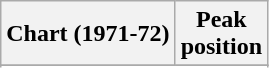<table class="wikitable sortable plainrowheaders" style="text-align:center">
<tr>
<th scope="col">Chart (1971-72)</th>
<th scope="col">Peak<br>position</th>
</tr>
<tr>
</tr>
<tr>
</tr>
<tr>
</tr>
<tr>
</tr>
</table>
